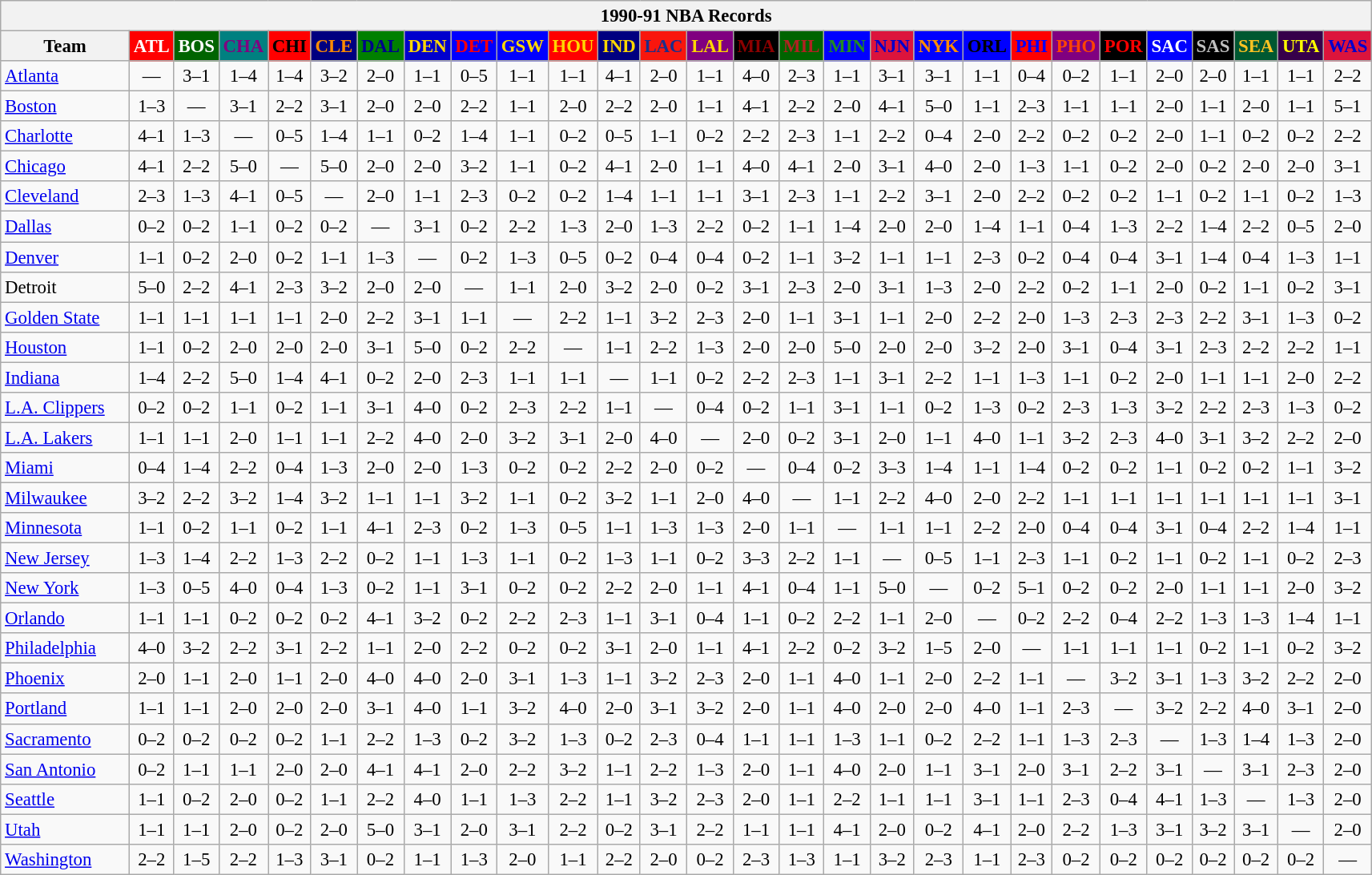<table class="wikitable" style="font-size:95%; text-align:center;">
<tr>
<th colspan=28>1990-91 NBA Records</th>
</tr>
<tr>
<th width=100>Team</th>
<th style="background:#FF0000;color:#FFFFFF;width=35">ATL</th>
<th style="background:#006400;color:#FFFFFF;width=35">BOS</th>
<th style="background:#008080;color:#800080;width=35">CHA</th>
<th style="background:#FF0000;color:#000000;width=35">CHI</th>
<th style="background:#000080;color:#FF8C00;width=35">CLE</th>
<th style="background:#008000;color:#00008B;width=35">DAL</th>
<th style="background:#0000CD;color:#FFD700;width=35">DEN</th>
<th style="background:#0000FF;color:#FF0000;width=35">DET</th>
<th style="background:#0000FF;color:#FFD700;width=35">GSW</th>
<th style="background:#FF0000;color:#FFD700;width=35">HOU</th>
<th style="background:#000080;color:#FFD700;width=35">IND</th>
<th style="background:#F9160D;color:#1A2E8B;width=35">LAC</th>
<th style="background:#800080;color:#FFD700;width=35">LAL</th>
<th style="background:#000000;color:#8B0000;width=35">MIA</th>
<th style="background:#006400;color:#B22222;width=35">MIL</th>
<th style="background:#0000FF;color:#228B22;width=35">MIN</th>
<th style="background:#DC143C;color:#0000CD;width=35">NJN</th>
<th style="background:#0000FF;color:#FF8C00;width=35">NYK</th>
<th style="background:#0000FF;color:#000000;width=35">ORL</th>
<th style="background:#FF0000;color:#0000FF;width=35">PHI</th>
<th style="background:#800080;color:#FF4500;width=35">PHO</th>
<th style="background:#000000;color:#FF0000;width=35">POR</th>
<th style="background:#0000FF;color:#FFFFFF;width=35">SAC</th>
<th style="background:#000000;color:#C0C0C0;width=35">SAS</th>
<th style="background:#005831;color:#FFC322;width=35">SEA</th>
<th style="background:#36004A;color:#FFFF00;width=35">UTA</th>
<th style="background:#DC143C;color:#0000CD;width=35">WAS</th>
</tr>
<tr>
<td style="text-align:left;"><a href='#'>Atlanta</a></td>
<td>—</td>
<td>3–1</td>
<td>1–4</td>
<td>1–4</td>
<td>3–2</td>
<td>2–0</td>
<td>1–1</td>
<td>0–5</td>
<td>1–1</td>
<td>1–1</td>
<td>4–1</td>
<td>2–0</td>
<td>1–1</td>
<td>4–0</td>
<td>2–3</td>
<td>1–1</td>
<td>3–1</td>
<td>3–1</td>
<td>1–1</td>
<td>0–4</td>
<td>0–2</td>
<td>1–1</td>
<td>2–0</td>
<td>2–0</td>
<td>1–1</td>
<td>1–1</td>
<td>2–2</td>
</tr>
<tr>
<td style="text-align:left;"><a href='#'>Boston</a></td>
<td>1–3</td>
<td>—</td>
<td>3–1</td>
<td>2–2</td>
<td>3–1</td>
<td>2–0</td>
<td>2–0</td>
<td>2–2</td>
<td>1–1</td>
<td>2–0</td>
<td>2–2</td>
<td>2–0</td>
<td>1–1</td>
<td>4–1</td>
<td>2–2</td>
<td>2–0</td>
<td>4–1</td>
<td>5–0</td>
<td>1–1</td>
<td>2–3</td>
<td>1–1</td>
<td>1–1</td>
<td>2–0</td>
<td>1–1</td>
<td>2–0</td>
<td>1–1</td>
<td>5–1</td>
</tr>
<tr>
<td style="text-align:left;"><a href='#'>Charlotte</a></td>
<td>4–1</td>
<td>1–3</td>
<td>—</td>
<td>0–5</td>
<td>1–4</td>
<td>1–1</td>
<td>0–2</td>
<td>1–4</td>
<td>1–1</td>
<td>0–2</td>
<td>0–5</td>
<td>1–1</td>
<td>0–2</td>
<td>2–2</td>
<td>2–3</td>
<td>1–1</td>
<td>2–2</td>
<td>0–4</td>
<td>2–0</td>
<td>2–2</td>
<td>0–2</td>
<td>0–2</td>
<td>2–0</td>
<td>1–1</td>
<td>0–2</td>
<td>0–2</td>
<td>2–2</td>
</tr>
<tr>
<td style="text-align:left;"><a href='#'>Chicago</a></td>
<td>4–1</td>
<td>2–2</td>
<td>5–0</td>
<td>—</td>
<td>5–0</td>
<td>2–0</td>
<td>2–0</td>
<td>3–2</td>
<td>1–1</td>
<td>0–2</td>
<td>4–1</td>
<td>2–0</td>
<td>1–1</td>
<td>4–0</td>
<td>4–1</td>
<td>2–0</td>
<td>3–1</td>
<td>4–0</td>
<td>2–0</td>
<td>1–3</td>
<td>1–1</td>
<td>0–2</td>
<td>2–0</td>
<td>0–2</td>
<td>2–0</td>
<td>2–0</td>
<td>3–1</td>
</tr>
<tr>
<td style="text-align:left;"><a href='#'>Cleveland</a></td>
<td>2–3</td>
<td>1–3</td>
<td>4–1</td>
<td>0–5</td>
<td>—</td>
<td>2–0</td>
<td>1–1</td>
<td>2–3</td>
<td>0–2</td>
<td>0–2</td>
<td>1–4</td>
<td>1–1</td>
<td>1–1</td>
<td>3–1</td>
<td>2–3</td>
<td>1–1</td>
<td>2–2</td>
<td>3–1</td>
<td>2–0</td>
<td>2–2</td>
<td>0–2</td>
<td>0–2</td>
<td>1–1</td>
<td>0–2</td>
<td>1–1</td>
<td>0–2</td>
<td>1–3</td>
</tr>
<tr>
<td style="text-align:left;"><a href='#'>Dallas</a></td>
<td>0–2</td>
<td>0–2</td>
<td>1–1</td>
<td>0–2</td>
<td>0–2</td>
<td>—</td>
<td>3–1</td>
<td>0–2</td>
<td>2–2</td>
<td>1–3</td>
<td>2–0</td>
<td>1–3</td>
<td>2–2</td>
<td>0–2</td>
<td>1–1</td>
<td>1–4</td>
<td>2–0</td>
<td>2–0</td>
<td>1–4</td>
<td>1–1</td>
<td>0–4</td>
<td>1–3</td>
<td>2–2</td>
<td>1–4</td>
<td>2–2</td>
<td>0–5</td>
<td>2–0</td>
</tr>
<tr>
<td style="text-align:left;"><a href='#'>Denver</a></td>
<td>1–1</td>
<td>0–2</td>
<td>2–0</td>
<td>0–2</td>
<td>1–1</td>
<td>1–3</td>
<td>—</td>
<td>0–2</td>
<td>1–3</td>
<td>0–5</td>
<td>0–2</td>
<td>0–4</td>
<td>0–4</td>
<td>0–2</td>
<td>1–1</td>
<td>3–2</td>
<td>1–1</td>
<td>1–1</td>
<td>2–3</td>
<td>0–2</td>
<td>0–4</td>
<td>0–4</td>
<td>3–1</td>
<td>1–4</td>
<td>0–4</td>
<td>1–3</td>
<td>1–1</td>
</tr>
<tr>
<td style="text-align:left;">Detroit</td>
<td>5–0</td>
<td>2–2</td>
<td>4–1</td>
<td>2–3</td>
<td>3–2</td>
<td>2–0</td>
<td>2–0</td>
<td>—</td>
<td>1–1</td>
<td>2–0</td>
<td>3–2</td>
<td>2–0</td>
<td>0–2</td>
<td>3–1</td>
<td>2–3</td>
<td>2–0</td>
<td>3–1</td>
<td>1–3</td>
<td>2–0</td>
<td>2–2</td>
<td>0–2</td>
<td>1–1</td>
<td>2–0</td>
<td>0–2</td>
<td>1–1</td>
<td>0–2</td>
<td>3–1</td>
</tr>
<tr>
<td style="text-align:left;"><a href='#'>Golden State</a></td>
<td>1–1</td>
<td>1–1</td>
<td>1–1</td>
<td>1–1</td>
<td>2–0</td>
<td>2–2</td>
<td>3–1</td>
<td>1–1</td>
<td>—</td>
<td>2–2</td>
<td>1–1</td>
<td>3–2</td>
<td>2–3</td>
<td>2–0</td>
<td>1–1</td>
<td>3–1</td>
<td>1–1</td>
<td>2–0</td>
<td>2–2</td>
<td>2–0</td>
<td>1–3</td>
<td>2–3</td>
<td>2–3</td>
<td>2–2</td>
<td>3–1</td>
<td>1–3</td>
<td>0–2</td>
</tr>
<tr>
<td style="text-align:left;"><a href='#'>Houston</a></td>
<td>1–1</td>
<td>0–2</td>
<td>2–0</td>
<td>2–0</td>
<td>2–0</td>
<td>3–1</td>
<td>5–0</td>
<td>0–2</td>
<td>2–2</td>
<td>—</td>
<td>1–1</td>
<td>2–2</td>
<td>1–3</td>
<td>2–0</td>
<td>2–0</td>
<td>5–0</td>
<td>2–0</td>
<td>2–0</td>
<td>3–2</td>
<td>2–0</td>
<td>3–1</td>
<td>0–4</td>
<td>3–1</td>
<td>2–3</td>
<td>2–2</td>
<td>2–2</td>
<td>1–1</td>
</tr>
<tr>
<td style="text-align:left;"><a href='#'>Indiana</a></td>
<td>1–4</td>
<td>2–2</td>
<td>5–0</td>
<td>1–4</td>
<td>4–1</td>
<td>0–2</td>
<td>2–0</td>
<td>2–3</td>
<td>1–1</td>
<td>1–1</td>
<td>—</td>
<td>1–1</td>
<td>0–2</td>
<td>2–2</td>
<td>2–3</td>
<td>1–1</td>
<td>3–1</td>
<td>2–2</td>
<td>1–1</td>
<td>1–3</td>
<td>1–1</td>
<td>0–2</td>
<td>2–0</td>
<td>1–1</td>
<td>1–1</td>
<td>2–0</td>
<td>2–2</td>
</tr>
<tr>
<td style="text-align:left;"><a href='#'>L.A. Clippers</a></td>
<td>0–2</td>
<td>0–2</td>
<td>1–1</td>
<td>0–2</td>
<td>1–1</td>
<td>3–1</td>
<td>4–0</td>
<td>0–2</td>
<td>2–3</td>
<td>2–2</td>
<td>1–1</td>
<td>—</td>
<td>0–4</td>
<td>0–2</td>
<td>1–1</td>
<td>3–1</td>
<td>1–1</td>
<td>0–2</td>
<td>1–3</td>
<td>0–2</td>
<td>2–3</td>
<td>1–3</td>
<td>3–2</td>
<td>2–2</td>
<td>2–3</td>
<td>1–3</td>
<td>0–2</td>
</tr>
<tr>
<td style="text-align:left;"><a href='#'>L.A. Lakers</a></td>
<td>1–1</td>
<td>1–1</td>
<td>2–0</td>
<td>1–1</td>
<td>1–1</td>
<td>2–2</td>
<td>4–0</td>
<td>2–0</td>
<td>3–2</td>
<td>3–1</td>
<td>2–0</td>
<td>4–0</td>
<td>—</td>
<td>2–0</td>
<td>0–2</td>
<td>3–1</td>
<td>2–0</td>
<td>1–1</td>
<td>4–0</td>
<td>1–1</td>
<td>3–2</td>
<td>2–3</td>
<td>4–0</td>
<td>3–1</td>
<td>3–2</td>
<td>2–2</td>
<td>2–0</td>
</tr>
<tr>
<td style="text-align:left;"><a href='#'>Miami</a></td>
<td>0–4</td>
<td>1–4</td>
<td>2–2</td>
<td>0–4</td>
<td>1–3</td>
<td>2–0</td>
<td>2–0</td>
<td>1–3</td>
<td>0–2</td>
<td>0–2</td>
<td>2–2</td>
<td>2–0</td>
<td>0–2</td>
<td>—</td>
<td>0–4</td>
<td>0–2</td>
<td>3–3</td>
<td>1–4</td>
<td>1–1</td>
<td>1–4</td>
<td>0–2</td>
<td>0–2</td>
<td>1–1</td>
<td>0–2</td>
<td>0–2</td>
<td>1–1</td>
<td>3–2</td>
</tr>
<tr>
<td style="text-align:left;"><a href='#'>Milwaukee</a></td>
<td>3–2</td>
<td>2–2</td>
<td>3–2</td>
<td>1–4</td>
<td>3–2</td>
<td>1–1</td>
<td>1–1</td>
<td>3–2</td>
<td>1–1</td>
<td>0–2</td>
<td>3–2</td>
<td>1–1</td>
<td>2–0</td>
<td>4–0</td>
<td>—</td>
<td>1–1</td>
<td>2–2</td>
<td>4–0</td>
<td>2–0</td>
<td>2–2</td>
<td>1–1</td>
<td>1–1</td>
<td>1–1</td>
<td>1–1</td>
<td>1–1</td>
<td>1–1</td>
<td>3–1</td>
</tr>
<tr>
<td style="text-align:left;"><a href='#'>Minnesota</a></td>
<td>1–1</td>
<td>0–2</td>
<td>1–1</td>
<td>0–2</td>
<td>1–1</td>
<td>4–1</td>
<td>2–3</td>
<td>0–2</td>
<td>1–3</td>
<td>0–5</td>
<td>1–1</td>
<td>1–3</td>
<td>1–3</td>
<td>2–0</td>
<td>1–1</td>
<td>—</td>
<td>1–1</td>
<td>1–1</td>
<td>2–2</td>
<td>2–0</td>
<td>0–4</td>
<td>0–4</td>
<td>3–1</td>
<td>0–4</td>
<td>2–2</td>
<td>1–4</td>
<td>1–1</td>
</tr>
<tr>
<td style="text-align:left;"><a href='#'>New Jersey</a></td>
<td>1–3</td>
<td>1–4</td>
<td>2–2</td>
<td>1–3</td>
<td>2–2</td>
<td>0–2</td>
<td>1–1</td>
<td>1–3</td>
<td>1–1</td>
<td>0–2</td>
<td>1–3</td>
<td>1–1</td>
<td>0–2</td>
<td>3–3</td>
<td>2–2</td>
<td>1–1</td>
<td>—</td>
<td>0–5</td>
<td>1–1</td>
<td>2–3</td>
<td>1–1</td>
<td>0–2</td>
<td>1–1</td>
<td>0–2</td>
<td>1–1</td>
<td>0–2</td>
<td>2–3</td>
</tr>
<tr>
<td style="text-align:left;"><a href='#'>New York</a></td>
<td>1–3</td>
<td>0–5</td>
<td>4–0</td>
<td>0–4</td>
<td>1–3</td>
<td>0–2</td>
<td>1–1</td>
<td>3–1</td>
<td>0–2</td>
<td>0–2</td>
<td>2–2</td>
<td>2–0</td>
<td>1–1</td>
<td>4–1</td>
<td>0–4</td>
<td>1–1</td>
<td>5–0</td>
<td>—</td>
<td>0–2</td>
<td>5–1</td>
<td>0–2</td>
<td>0–2</td>
<td>2–0</td>
<td>1–1</td>
<td>1–1</td>
<td>2–0</td>
<td>3–2</td>
</tr>
<tr>
<td style="text-align:left;"><a href='#'>Orlando</a></td>
<td>1–1</td>
<td>1–1</td>
<td>0–2</td>
<td>0–2</td>
<td>0–2</td>
<td>4–1</td>
<td>3–2</td>
<td>0–2</td>
<td>2–2</td>
<td>2–3</td>
<td>1–1</td>
<td>3–1</td>
<td>0–4</td>
<td>1–1</td>
<td>0–2</td>
<td>2–2</td>
<td>1–1</td>
<td>2–0</td>
<td>—</td>
<td>0–2</td>
<td>2–2</td>
<td>0–4</td>
<td>2–2</td>
<td>1–3</td>
<td>1–3</td>
<td>1–4</td>
<td>1–1</td>
</tr>
<tr>
<td style="text-align:left;"><a href='#'>Philadelphia</a></td>
<td>4–0</td>
<td>3–2</td>
<td>2–2</td>
<td>3–1</td>
<td>2–2</td>
<td>1–1</td>
<td>2–0</td>
<td>2–2</td>
<td>0–2</td>
<td>0–2</td>
<td>3–1</td>
<td>2–0</td>
<td>1–1</td>
<td>4–1</td>
<td>2–2</td>
<td>0–2</td>
<td>3–2</td>
<td>1–5</td>
<td>2–0</td>
<td>—</td>
<td>1–1</td>
<td>1–1</td>
<td>1–1</td>
<td>0–2</td>
<td>1–1</td>
<td>0–2</td>
<td>3–2</td>
</tr>
<tr>
<td style="text-align:left;"><a href='#'>Phoenix</a></td>
<td>2–0</td>
<td>1–1</td>
<td>2–0</td>
<td>1–1</td>
<td>2–0</td>
<td>4–0</td>
<td>4–0</td>
<td>2–0</td>
<td>3–1</td>
<td>1–3</td>
<td>1–1</td>
<td>3–2</td>
<td>2–3</td>
<td>2–0</td>
<td>1–1</td>
<td>4–0</td>
<td>1–1</td>
<td>2–0</td>
<td>2–2</td>
<td>1–1</td>
<td>—</td>
<td>3–2</td>
<td>3–1</td>
<td>1–3</td>
<td>3–2</td>
<td>2–2</td>
<td>2–0</td>
</tr>
<tr>
<td style="text-align:left;"><a href='#'>Portland</a></td>
<td>1–1</td>
<td>1–1</td>
<td>2–0</td>
<td>2–0</td>
<td>2–0</td>
<td>3–1</td>
<td>4–0</td>
<td>1–1</td>
<td>3–2</td>
<td>4–0</td>
<td>2–0</td>
<td>3–1</td>
<td>3–2</td>
<td>2–0</td>
<td>1–1</td>
<td>4–0</td>
<td>2–0</td>
<td>2–0</td>
<td>4–0</td>
<td>1–1</td>
<td>2–3</td>
<td>—</td>
<td>3–2</td>
<td>2–2</td>
<td>4–0</td>
<td>3–1</td>
<td>2–0</td>
</tr>
<tr>
<td style="text-align:left;"><a href='#'>Sacramento</a></td>
<td>0–2</td>
<td>0–2</td>
<td>0–2</td>
<td>0–2</td>
<td>1–1</td>
<td>2–2</td>
<td>1–3</td>
<td>0–2</td>
<td>3–2</td>
<td>1–3</td>
<td>0–2</td>
<td>2–3</td>
<td>0–4</td>
<td>1–1</td>
<td>1–1</td>
<td>1–3</td>
<td>1–1</td>
<td>0–2</td>
<td>2–2</td>
<td>1–1</td>
<td>1–3</td>
<td>2–3</td>
<td>—</td>
<td>1–3</td>
<td>1–4</td>
<td>1–3</td>
<td>2–0</td>
</tr>
<tr>
<td style="text-align:left;"><a href='#'>San Antonio</a></td>
<td>0–2</td>
<td>1–1</td>
<td>1–1</td>
<td>2–0</td>
<td>2–0</td>
<td>4–1</td>
<td>4–1</td>
<td>2–0</td>
<td>2–2</td>
<td>3–2</td>
<td>1–1</td>
<td>2–2</td>
<td>1–3</td>
<td>2–0</td>
<td>1–1</td>
<td>4–0</td>
<td>2–0</td>
<td>1–1</td>
<td>3–1</td>
<td>2–0</td>
<td>3–1</td>
<td>2–2</td>
<td>3–1</td>
<td>—</td>
<td>3–1</td>
<td>2–3</td>
<td>2–0</td>
</tr>
<tr>
<td style="text-align:left;"><a href='#'>Seattle</a></td>
<td>1–1</td>
<td>0–2</td>
<td>2–0</td>
<td>0–2</td>
<td>1–1</td>
<td>2–2</td>
<td>4–0</td>
<td>1–1</td>
<td>1–3</td>
<td>2–2</td>
<td>1–1</td>
<td>3–2</td>
<td>2–3</td>
<td>2–0</td>
<td>1–1</td>
<td>2–2</td>
<td>1–1</td>
<td>1–1</td>
<td>3–1</td>
<td>1–1</td>
<td>2–3</td>
<td>0–4</td>
<td>4–1</td>
<td>1–3</td>
<td>—</td>
<td>1–3</td>
<td>2–0</td>
</tr>
<tr>
<td style="text-align:left;"><a href='#'>Utah</a></td>
<td>1–1</td>
<td>1–1</td>
<td>2–0</td>
<td>0–2</td>
<td>2–0</td>
<td>5–0</td>
<td>3–1</td>
<td>2–0</td>
<td>3–1</td>
<td>2–2</td>
<td>0–2</td>
<td>3–1</td>
<td>2–2</td>
<td>1–1</td>
<td>1–1</td>
<td>4–1</td>
<td>2–0</td>
<td>0–2</td>
<td>4–1</td>
<td>2–0</td>
<td>2–2</td>
<td>1–3</td>
<td>3–1</td>
<td>3–2</td>
<td>3–1</td>
<td>—</td>
<td>2–0</td>
</tr>
<tr>
<td style="text-align:left;"><a href='#'>Washington</a></td>
<td>2–2</td>
<td>1–5</td>
<td>2–2</td>
<td>1–3</td>
<td>3–1</td>
<td>0–2</td>
<td>1–1</td>
<td>1–3</td>
<td>2–0</td>
<td>1–1</td>
<td>2–2</td>
<td>2–0</td>
<td>0–2</td>
<td>2–3</td>
<td>1–3</td>
<td>1–1</td>
<td>3–2</td>
<td>2–3</td>
<td>1–1</td>
<td>2–3</td>
<td>0–2</td>
<td>0–2</td>
<td>0–2</td>
<td>0–2</td>
<td>0–2</td>
<td>0–2</td>
<td>—</td>
</tr>
</table>
